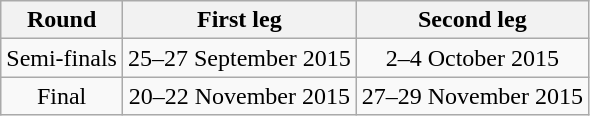<table class="wikitable" style="text-align:center">
<tr>
<th>Round</th>
<th>First leg</th>
<th>Second leg</th>
</tr>
<tr>
<td>Semi-finals</td>
<td>25–27 September 2015</td>
<td>2–4 October 2015</td>
</tr>
<tr>
<td>Final</td>
<td>20–22 November 2015</td>
<td>27–29 November 2015</td>
</tr>
</table>
